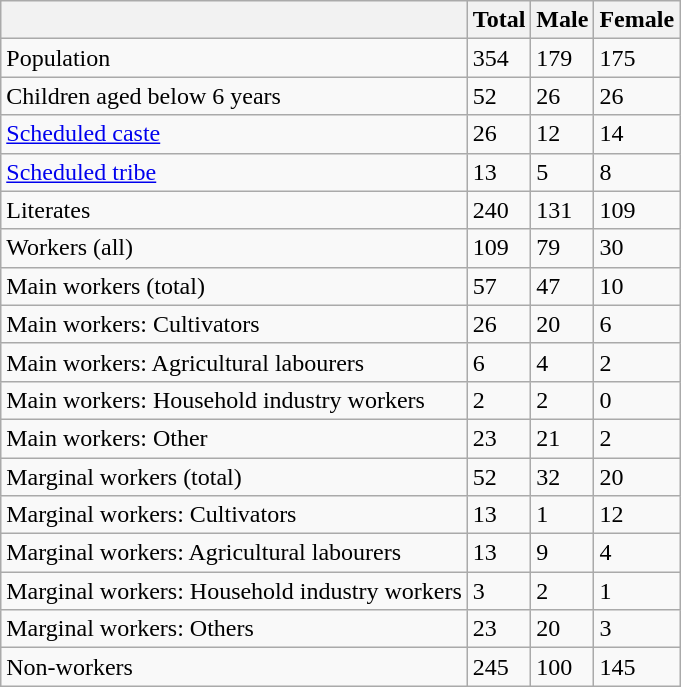<table class="wikitable sortable">
<tr>
<th></th>
<th>Total</th>
<th>Male</th>
<th>Female</th>
</tr>
<tr>
<td>Population</td>
<td>354</td>
<td>179</td>
<td>175</td>
</tr>
<tr>
<td>Children aged below 6 years</td>
<td>52</td>
<td>26</td>
<td>26</td>
</tr>
<tr>
<td><a href='#'>Scheduled caste</a></td>
<td>26</td>
<td>12</td>
<td>14</td>
</tr>
<tr>
<td><a href='#'>Scheduled tribe</a></td>
<td>13</td>
<td>5</td>
<td>8</td>
</tr>
<tr>
<td>Literates</td>
<td>240</td>
<td>131</td>
<td>109</td>
</tr>
<tr>
<td>Workers (all)</td>
<td>109</td>
<td>79</td>
<td>30</td>
</tr>
<tr>
<td>Main workers (total)</td>
<td>57</td>
<td>47</td>
<td>10</td>
</tr>
<tr>
<td>Main workers: Cultivators</td>
<td>26</td>
<td>20</td>
<td>6</td>
</tr>
<tr>
<td>Main workers: Agricultural labourers</td>
<td>6</td>
<td>4</td>
<td>2</td>
</tr>
<tr>
<td>Main workers: Household industry workers</td>
<td>2</td>
<td>2</td>
<td>0</td>
</tr>
<tr>
<td>Main workers: Other</td>
<td>23</td>
<td>21</td>
<td>2</td>
</tr>
<tr>
<td>Marginal workers (total)</td>
<td>52</td>
<td>32</td>
<td>20</td>
</tr>
<tr>
<td>Marginal workers: Cultivators</td>
<td>13</td>
<td>1</td>
<td>12</td>
</tr>
<tr>
<td>Marginal workers: Agricultural labourers</td>
<td>13</td>
<td>9</td>
<td>4</td>
</tr>
<tr>
<td>Marginal workers: Household industry workers</td>
<td>3</td>
<td>2</td>
<td>1</td>
</tr>
<tr>
<td>Marginal workers: Others</td>
<td>23</td>
<td>20</td>
<td>3</td>
</tr>
<tr>
<td>Non-workers</td>
<td>245</td>
<td>100</td>
<td>145</td>
</tr>
</table>
